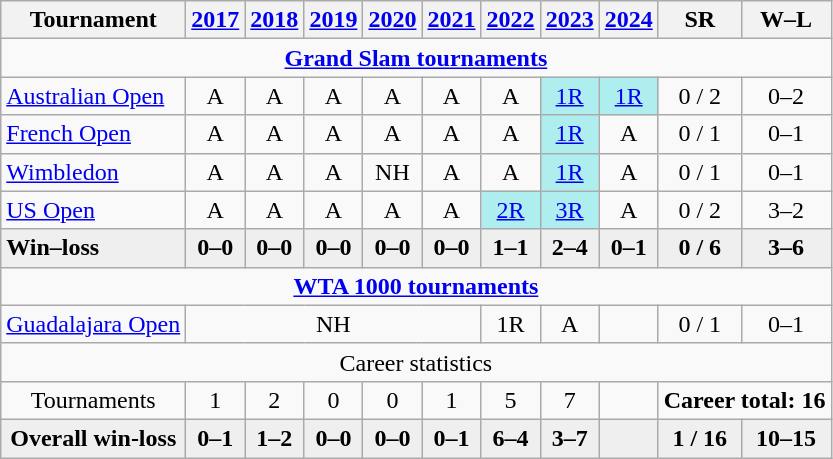<table class="wikitable" style="text-align:center">
<tr>
<th>Tournament</th>
<th><a href='#'>2017</a></th>
<th><a href='#'>2018</a></th>
<th><a href='#'>2019</a></th>
<th><a href='#'>2020</a></th>
<th><a href='#'>2021</a></th>
<th><a href='#'>2022</a></th>
<th><a href='#'>2023</a></th>
<th><a href='#'>2024</a></th>
<th>SR</th>
<th>W–L</th>
</tr>
<tr>
<td colspan="11"><strong><a href='#'>Grand Slam tournaments</a></strong></td>
</tr>
<tr>
<td align="left"><a href='#'>Australian Open</a></td>
<td>A</td>
<td>A</td>
<td>A</td>
<td>A</td>
<td>A</td>
<td>A</td>
<td bgcolor="afeeee"><a href='#'>1R</a></td>
<td bgcolor="afeeee"><a href='#'>1R</a></td>
<td>0 / 2</td>
<td>0–2</td>
</tr>
<tr>
<td align="left"><a href='#'>French Open</a></td>
<td>A</td>
<td>A</td>
<td>A</td>
<td>A</td>
<td>A</td>
<td>A</td>
<td bgcolor="afeeee"><a href='#'>1R</a></td>
<td>A</td>
<td>0 / 1</td>
<td>0–1</td>
</tr>
<tr>
<td align="left"><a href='#'>Wimbledon</a></td>
<td>A</td>
<td>A</td>
<td>A</td>
<td>NH</td>
<td>A</td>
<td>A</td>
<td bgcolor="afeeee"><a href='#'>1R</a></td>
<td>A</td>
<td>0 / 1</td>
<td>0–1</td>
</tr>
<tr>
<td align="left"><a href='#'>US Open</a></td>
<td>A</td>
<td>A</td>
<td>A</td>
<td>A</td>
<td>A</td>
<td bgcolor="afeeee"><a href='#'>2R</a></td>
<td bgcolor="afeeee"><a href='#'>3R</a></td>
<td>A</td>
<td>0 / 2</td>
<td>3–2</td>
</tr>
<tr style="background:#efefef;font-weight:bold">
<td align="left">Win–loss</td>
<td>0–0</td>
<td>0–0</td>
<td>0–0</td>
<td>0–0</td>
<td>0–0</td>
<td>1–1</td>
<td>2–4</td>
<td>0–1</td>
<td>0 / 6</td>
<td>3–6</td>
</tr>
<tr>
<td colspan="11"><strong><a href='#'>WTA 1000 tournaments</a></strong></td>
</tr>
<tr>
<td><a href='#'>Guadalajara Open</a></td>
<td colspan="5">NH</td>
<td>1R</td>
<td>A</td>
<td></td>
<td>0 / 1</td>
<td>0–1</td>
</tr>
<tr>
<td colspan="11">Career statistics</td>
</tr>
<tr>
<td>Tournaments</td>
<td>1</td>
<td>2</td>
<td>0</td>
<td>0</td>
<td>1</td>
<td>5</td>
<td>7</td>
<td></td>
<td colspan="3"><strong>Career total: 16</strong></td>
</tr>
<tr style="background:#efefef;font-weight:bold">
<td>Overall win-loss</td>
<td>0–1</td>
<td>1–2</td>
<td>0–0</td>
<td>0–0</td>
<td>0–1</td>
<td>6–4</td>
<td>3–7</td>
<td></td>
<td>1 / 16</td>
<td>10–15</td>
</tr>
</table>
